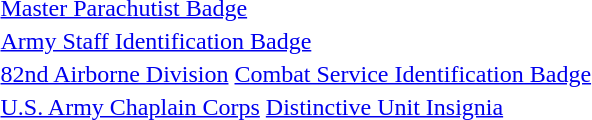<table>
<tr>
<td></td>
<td><a href='#'>Master Parachutist Badge</a></td>
</tr>
<tr>
<td></td>
<td><a href='#'>Army Staff Identification Badge</a></td>
</tr>
<tr>
<td></td>
<td><a href='#'>82nd Airborne Division</a> <a href='#'>Combat Service Identification Badge</a></td>
</tr>
<tr>
<td></td>
<td><a href='#'>U.S. Army Chaplain Corps</a> <a href='#'>Distinctive Unit Insignia</a></td>
</tr>
</table>
